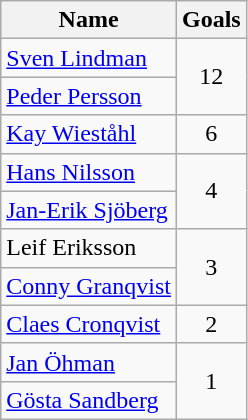<table class="wikitable">
<tr>
<th>Name</th>
<th>Goals</th>
</tr>
<tr>
<td> <a href='#'>Sven Lindman</a></td>
<td rowspan="2" style="text-align:center;">12</td>
</tr>
<tr>
<td> <a href='#'>Peder Persson</a></td>
</tr>
<tr>
<td> <a href='#'>Kay Wieståhl</a></td>
<td style="text-align:center;">6</td>
</tr>
<tr>
<td> <a href='#'>Hans Nilsson</a></td>
<td rowspan="2" style="text-align:center;">4</td>
</tr>
<tr>
<td> <a href='#'>Jan-Erik Sjöberg</a></td>
</tr>
<tr>
<td> Leif Eriksson</td>
<td rowspan="2" style="text-align:center;">3</td>
</tr>
<tr>
<td> <a href='#'>Conny Granqvist</a></td>
</tr>
<tr>
<td> <a href='#'>Claes Cronqvist</a></td>
<td style="text-align:center;">2</td>
</tr>
<tr>
<td> <a href='#'>Jan Öhman</a></td>
<td rowspan="2" style="text-align:center;">1</td>
</tr>
<tr>
<td> <a href='#'>Gösta Sandberg</a></td>
</tr>
</table>
